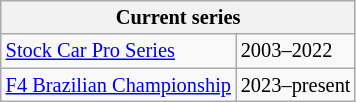<table class="wikitable" style="font-size:85%;">
<tr>
<th colspan=2>Current series</th>
</tr>
<tr>
<td><a href='#'>Stock Car Pro Series</a></td>
<td>2003–2022</td>
</tr>
<tr>
<td><a href='#'>F4 Brazilian Championship</a></td>
<td>2023–present</td>
</tr>
</table>
